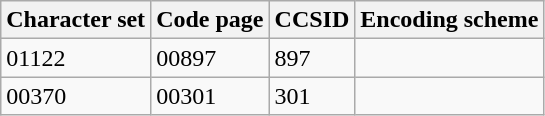<table class="wikitable">
<tr>
<th>Character set</th>
<th>Code page</th>
<th>CCSID</th>
<th>Encoding scheme</th>
</tr>
<tr>
<td>01122</td>
<td>00897</td>
<td>897</td>
<td></td>
</tr>
<tr>
<td>00370</td>
<td>00301</td>
<td>301</td>
<td></td>
</tr>
</table>
